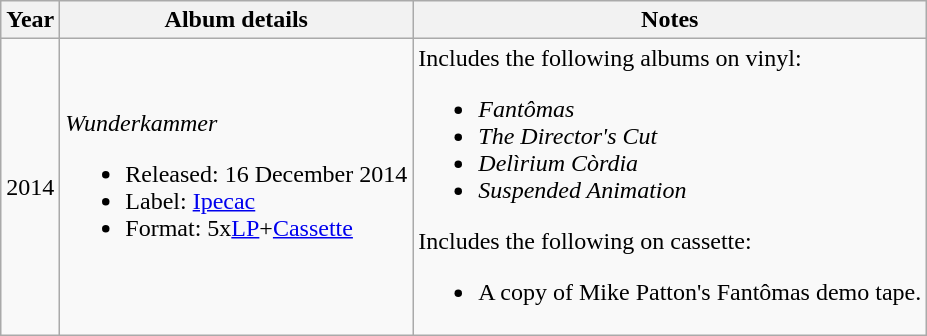<table class="wikitable">
<tr>
<th>Year</th>
<th>Album details</th>
<th>Notes</th>
</tr>
<tr>
<td>2014</td>
<td style="text-align:left;"><em>Wunderkammer</em><br><ul><li>Released: 16 December 2014</li><li>Label: <a href='#'>Ipecac</a></li><li>Format: 5x<a href='#'>LP</a>+<a href='#'>Cassette</a></li></ul></td>
<td>Includes the following albums on vinyl:<br><ul><li><em>Fantômas</em></li><li><em>The Director's Cut</em></li><li><em>Delìrium Còrdia</em></li><li><em>Suspended Animation</em></li></ul>Includes the following on cassette:<ul><li>A copy of Mike Patton's Fantômas demo tape.</li></ul></td>
</tr>
</table>
